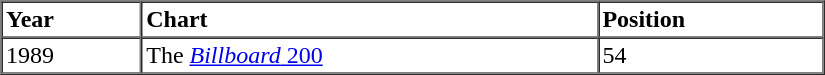<table border="1" cellspacing="0" cellpadding="2" style="width:550px;">
<tr>
<th align="left">Year</th>
<th align="left">Chart</th>
<th align="left">Position</th>
</tr>
<tr>
<td align="left">1989</td>
<td align="left">The <a href='#'><em>Billboard</em> 200</a></td>
<td align="left">54</td>
</tr>
</table>
